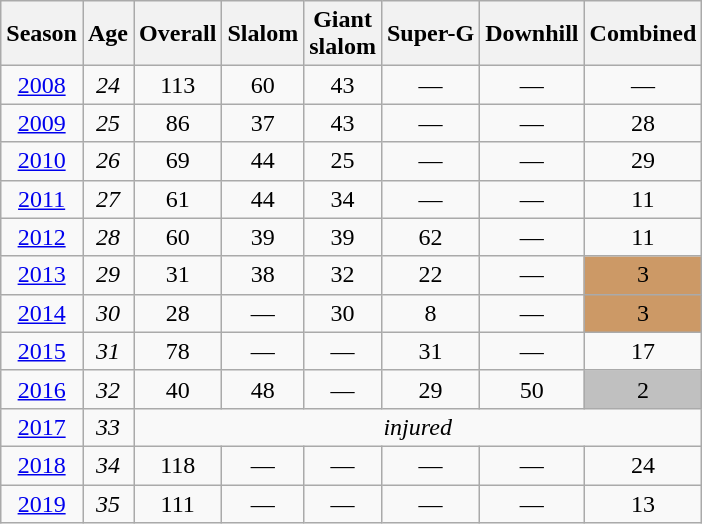<table class=wikitable style="text-align:center">
<tr>
<th>Season</th>
<th>Age</th>
<th>Overall</th>
<th>Slalom</th>
<th>Giant<br>slalom</th>
<th>Super-G</th>
<th>Downhill</th>
<th>Combined</th>
</tr>
<tr>
<td><a href='#'>2008</a></td>
<td><em>24</em></td>
<td>113</td>
<td>60</td>
<td>43</td>
<td>—</td>
<td>—</td>
<td>—</td>
</tr>
<tr>
<td><a href='#'>2009</a></td>
<td><em>25</em></td>
<td>86</td>
<td>37</td>
<td>43</td>
<td>—</td>
<td>—</td>
<td>28</td>
</tr>
<tr>
<td><a href='#'>2010</a></td>
<td><em>26</em></td>
<td>69</td>
<td>44</td>
<td>25</td>
<td>—</td>
<td>—</td>
<td>29</td>
</tr>
<tr>
<td><a href='#'>2011</a></td>
<td><em>27</em></td>
<td>61</td>
<td>44</td>
<td>34</td>
<td>—</td>
<td>—</td>
<td>11</td>
</tr>
<tr>
<td><a href='#'>2012</a></td>
<td><em>28</em></td>
<td>60</td>
<td>39</td>
<td>39</td>
<td>62</td>
<td>—</td>
<td>11</td>
</tr>
<tr>
<td><a href='#'>2013</a></td>
<td><em>29</em></td>
<td>31</td>
<td>38</td>
<td>32</td>
<td>22</td>
<td>—</td>
<td bgcolor="cc9966">3</td>
</tr>
<tr>
<td><a href='#'>2014</a></td>
<td><em>30</em></td>
<td>28</td>
<td>—</td>
<td>30</td>
<td>8</td>
<td>—</td>
<td bgcolor="cc9966">3</td>
</tr>
<tr>
<td><a href='#'>2015</a></td>
<td><em>31</em></td>
<td>78</td>
<td>—</td>
<td>—</td>
<td>31</td>
<td>—</td>
<td>17</td>
</tr>
<tr>
<td><a href='#'>2016</a></td>
<td><em>32</em></td>
<td>40</td>
<td>48</td>
<td>—</td>
<td>29</td>
<td>50</td>
<td bgcolor="silver">2</td>
</tr>
<tr>
<td><a href='#'>2017</a></td>
<td><em>33</em></td>
<td align="center" colspan=6><em>injured</em></td>
</tr>
<tr>
<td><a href='#'>2018</a></td>
<td><em>34</em></td>
<td>118</td>
<td>—</td>
<td>—</td>
<td>—</td>
<td>—</td>
<td>24</td>
</tr>
<tr>
<td><a href='#'>2019</a></td>
<td><em>35</em></td>
<td>111</td>
<td>—</td>
<td>—</td>
<td>—</td>
<td>—</td>
<td>13</td>
</tr>
</table>
